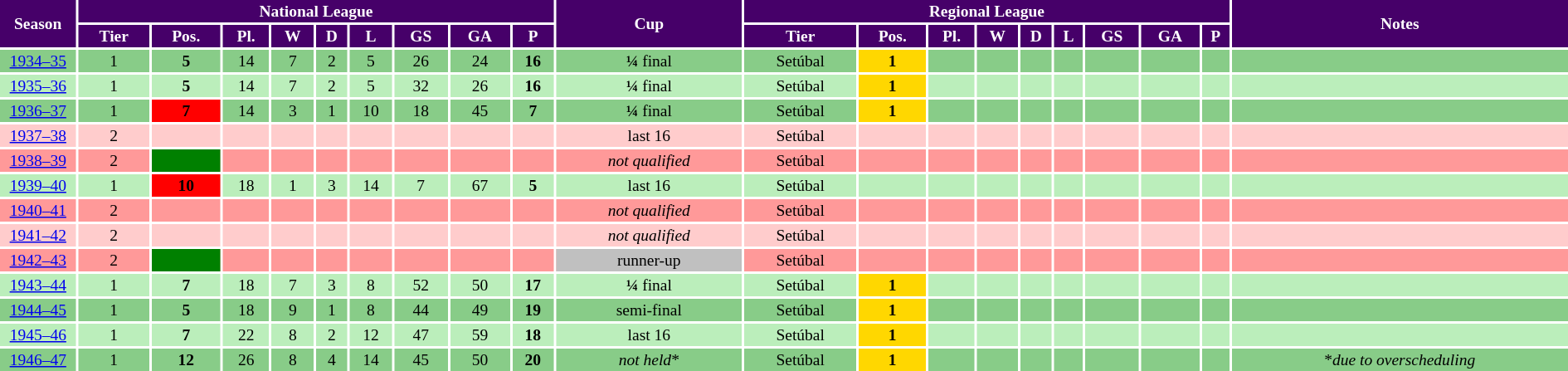<table style="text-align: center; font-size:13px; width:100%">
<tr style="background:#460069; color:white">
<th rowspan="2" width=5%>Season</th>
<th colspan="9" width=30%>National League</th>
<th rowspan="2">Cup</th>
<th colspan="9">Regional League</th>
<th rowspan="2">Notes</th>
</tr>
<tr style="background:#460069; color:white">
<th>Tier</th>
<th>Pos.</th>
<th>Pl.</th>
<th>W</th>
<th>D</th>
<th>L</th>
<th>GS</th>
<th>GA</th>
<th>P</th>
<th>Tier</th>
<th>Pos.</th>
<th>Pl.</th>
<th>W</th>
<th>D</th>
<th>L</th>
<th>GS</th>
<th>GA</th>
<th>P</th>
</tr>
<tr bgcolor=#88CC88>
<td><a href='#'>1934–35</a></td>
<td align=center>1</td>
<td><strong>5</strong></td>
<td>14</td>
<td>7</td>
<td>2</td>
<td>5</td>
<td>26</td>
<td>24</td>
<td><strong>16</strong></td>
<td><strong>¼</strong> final</td>
<td>Setúbal</td>
<td bgcolor=gold><strong>1</strong></td>
<td></td>
<td></td>
<td></td>
<td></td>
<td></td>
<td></td>
<td></td>
<td></td>
</tr>
<tr bgcolor=#BBEEBB>
<td><a href='#'>1935–36</a></td>
<td align=center>1</td>
<td><strong>5</strong></td>
<td>14</td>
<td>7</td>
<td>2</td>
<td>5</td>
<td>32</td>
<td>26</td>
<td><strong>16</strong></td>
<td><strong>¼</strong> final</td>
<td>Setúbal</td>
<td bgcolor=gold><strong>1</strong></td>
<td></td>
<td></td>
<td></td>
<td></td>
<td></td>
<td></td>
<td></td>
<td></td>
</tr>
<tr bgcolor=#88CC88>
<td><a href='#'>1936–37</a></td>
<td align=center>1</td>
<td bgcolor=red><strong>7</strong></td>
<td>14</td>
<td>3</td>
<td>1</td>
<td>10</td>
<td>18</td>
<td>45</td>
<td><strong>7</strong></td>
<td><strong>¼</strong> final</td>
<td>Setúbal</td>
<td bgcolor=gold><strong>1</strong></td>
<td></td>
<td></td>
<td></td>
<td></td>
<td></td>
<td></td>
<td></td>
<td></td>
</tr>
<tr bgcolor=#FFCCCC>
<td><a href='#'>1937–38</a></td>
<td align=center>2</td>
<td><strong> </strong></td>
<td></td>
<td></td>
<td></td>
<td></td>
<td></td>
<td></td>
<td><strong> </strong></td>
<td>last 16</td>
<td>Setúbal</td>
<td></td>
<td></td>
<td></td>
<td></td>
<td></td>
<td></td>
<td></td>
<td></td>
<td></td>
</tr>
<tr bgcolor=#FF9999>
<td><a href='#'>1938–39</a></td>
<td align=center>2</td>
<td bgcolor=green><strong> </strong></td>
<td></td>
<td></td>
<td></td>
<td></td>
<td></td>
<td></td>
<td><strong> </strong></td>
<td><em>not qualified</em></td>
<td>Setúbal</td>
<td></td>
<td></td>
<td></td>
<td></td>
<td></td>
<td></td>
<td></td>
<td></td>
<td></td>
</tr>
<tr bgcolor=#BBEEBB>
<td><a href='#'>1939–40</a></td>
<td align=center>1</td>
<td bgcolor=red><strong>10</strong></td>
<td>18</td>
<td>1</td>
<td>3</td>
<td>14</td>
<td>7</td>
<td>67</td>
<td><strong>5</strong></td>
<td>last 16</td>
<td>Setúbal</td>
<td></td>
<td></td>
<td></td>
<td></td>
<td></td>
<td></td>
<td></td>
<td></td>
<td></td>
</tr>
<tr bgcolor=#FF9999>
<td><a href='#'>1940–41</a></td>
<td align=center>2</td>
<td><strong> </strong></td>
<td></td>
<td></td>
<td></td>
<td></td>
<td></td>
<td></td>
<td><strong> </strong></td>
<td><em>not qualified</em></td>
<td>Setúbal</td>
<td></td>
<td></td>
<td></td>
<td></td>
<td></td>
<td></td>
<td></td>
<td></td>
<td></td>
</tr>
<tr bgcolor=#FFCCCC>
<td><a href='#'>1941–42</a></td>
<td align=center>2</td>
<td><strong> </strong></td>
<td></td>
<td></td>
<td></td>
<td></td>
<td></td>
<td></td>
<td><strong> </strong></td>
<td><em>not qualified</em></td>
<td>Setúbal</td>
<td></td>
<td></td>
<td></td>
<td></td>
<td></td>
<td></td>
<td></td>
<td></td>
<td></td>
</tr>
<tr bgcolor=#FF9999>
<td><a href='#'>1942–43</a></td>
<td align=center>2</td>
<td bgcolor=green><strong> </strong></td>
<td></td>
<td></td>
<td></td>
<td></td>
<td></td>
<td></td>
<td><strong> </strong></td>
<td bgcolor=silver>runner-up</td>
<td>Setúbal</td>
<td></td>
<td></td>
<td></td>
<td></td>
<td></td>
<td></td>
<td></td>
<td></td>
<td></td>
</tr>
<tr bgcolor=#BBEEBB>
<td><a href='#'>1943–44</a></td>
<td align=center>1</td>
<td><strong>7</strong></td>
<td>18</td>
<td>7</td>
<td>3</td>
<td>8</td>
<td>52</td>
<td>50</td>
<td><strong>17</strong></td>
<td><strong>¼</strong> final</td>
<td>Setúbal</td>
<td bgcolor=gold><strong>1</strong></td>
<td></td>
<td></td>
<td></td>
<td></td>
<td></td>
<td></td>
<td></td>
<td></td>
</tr>
<tr bgcolor=#88CC88>
<td><a href='#'>1944–45</a></td>
<td align=center>1</td>
<td><strong>5</strong></td>
<td>18</td>
<td>9</td>
<td>1</td>
<td>8</td>
<td>44</td>
<td>49</td>
<td><strong>19</strong></td>
<td>semi-final</td>
<td>Setúbal</td>
<td bgcolor=gold><strong>1</strong></td>
<td></td>
<td></td>
<td></td>
<td></td>
<td></td>
<td></td>
<td></td>
<td></td>
</tr>
<tr bgcolor=#BBEEBB>
<td><a href='#'>1945–46</a></td>
<td align=center>1</td>
<td><strong>7</strong></td>
<td>22</td>
<td>8</td>
<td>2</td>
<td>12</td>
<td>47</td>
<td>59</td>
<td><strong>18</strong></td>
<td>last 16</td>
<td>Setúbal</td>
<td bgcolor=gold><strong>1</strong></td>
<td></td>
<td></td>
<td></td>
<td></td>
<td></td>
<td></td>
<td></td>
<td></td>
</tr>
<tr bgcolor=#88CC88>
<td><a href='#'>1946–47</a></td>
<td align=center>1</td>
<td><strong>12</strong></td>
<td>26</td>
<td>8</td>
<td>4</td>
<td>14</td>
<td>45</td>
<td>50</td>
<td><strong>20</strong></td>
<td><em>not held</em>*</td>
<td>Setúbal</td>
<td bgcolor=gold><strong>1</strong></td>
<td></td>
<td></td>
<td></td>
<td></td>
<td></td>
<td></td>
<td></td>
<td>*<em>due to overscheduling</em></td>
</tr>
<tr>
</tr>
</table>
